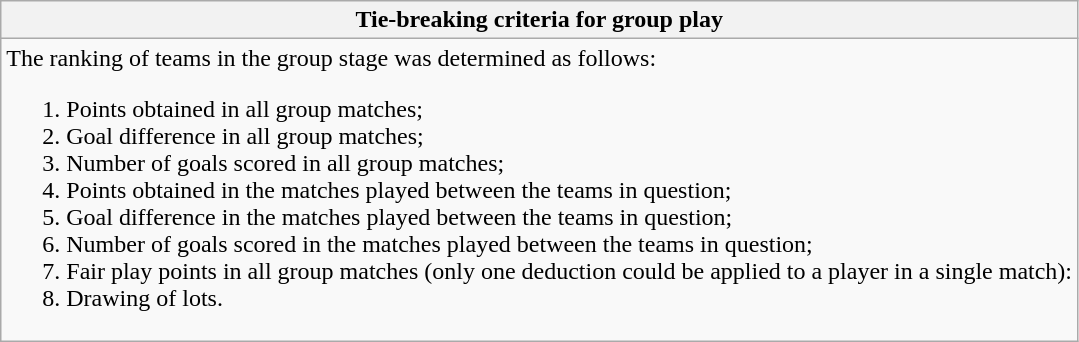<table class="wikitable collapsible collapsed"|>
<tr>
<th> Tie-breaking criteria for group play</th>
</tr>
<tr>
<td>The ranking of teams in the group stage was determined as follows:<br><ol><li>Points obtained in all group matches;</li><li>Goal difference in all group matches;</li><li>Number of goals scored in all group matches;</li><li>Points obtained in the matches played between the teams in question;</li><li>Goal difference in the matches played between the teams in question;</li><li>Number of goals scored in the matches played between the teams in question;</li><li>Fair play points in all group matches (only one deduction could be applied to a player in a single match): </li><li>Drawing of lots.</li></ol></td>
</tr>
</table>
